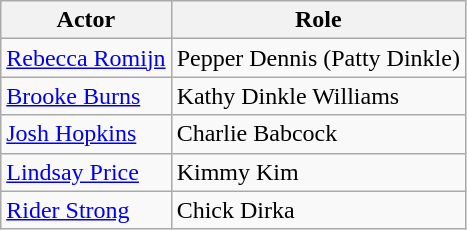<table class="wikitable">
<tr>
<th>Actor</th>
<th>Role</th>
</tr>
<tr>
<td><a href='#'>Rebecca Romijn</a></td>
<td>Pepper Dennis (Patty Dinkle)</td>
</tr>
<tr>
<td><a href='#'>Brooke Burns</a></td>
<td>Kathy Dinkle Williams</td>
</tr>
<tr>
<td><a href='#'>Josh Hopkins</a></td>
<td>Charlie Babcock</td>
</tr>
<tr>
<td><a href='#'>Lindsay Price</a></td>
<td>Kimmy Kim</td>
</tr>
<tr>
<td><a href='#'>Rider Strong</a></td>
<td>Chick Dirka</td>
</tr>
</table>
